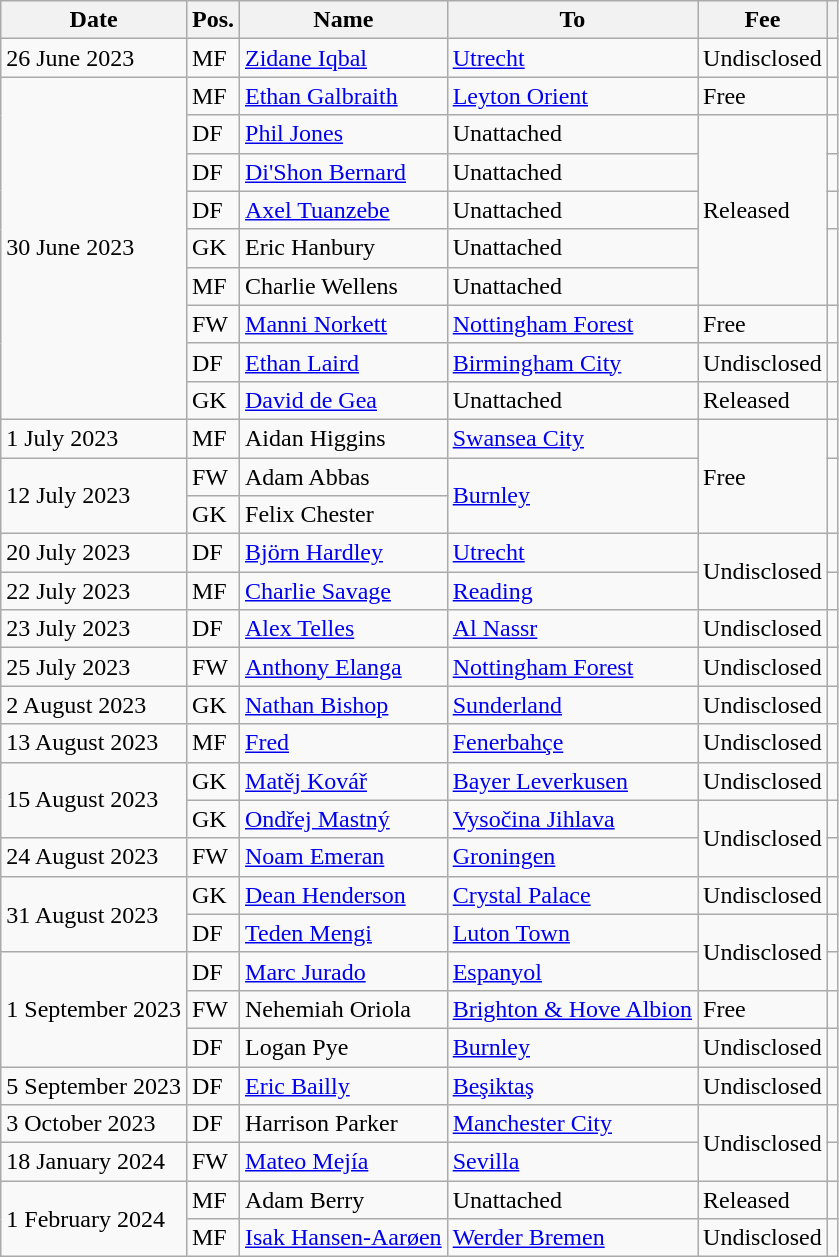<table class="wikitable">
<tr>
<th>Date</th>
<th>Pos.</th>
<th>Name</th>
<th>To</th>
<th>Fee</th>
<th></th>
</tr>
<tr>
<td>26 June 2023</td>
<td>MF</td>
<td> <a href='#'>Zidane Iqbal</a></td>
<td> <a href='#'>Utrecht</a></td>
<td>Undisclosed</td>
<td></td>
</tr>
<tr>
<td rowspan="9">30 June 2023</td>
<td>MF</td>
<td> <a href='#'>Ethan Galbraith</a></td>
<td> <a href='#'>Leyton Orient</a></td>
<td>Free</td>
<td></td>
</tr>
<tr>
<td>DF</td>
<td> <a href='#'>Phil Jones</a></td>
<td>Unattached</td>
<td rowspan="5">Released</td>
<td></td>
</tr>
<tr>
<td>DF</td>
<td> <a href='#'>Di'Shon Bernard</a></td>
<td>Unattached</td>
<td></td>
</tr>
<tr>
<td>DF</td>
<td> <a href='#'>Axel Tuanzebe</a></td>
<td>Unattached</td>
<td></td>
</tr>
<tr>
<td>GK</td>
<td> Eric Hanbury</td>
<td>Unattached</td>
<td rowspan="2"></td>
</tr>
<tr>
<td>MF</td>
<td> Charlie Wellens</td>
<td>Unattached</td>
</tr>
<tr>
<td>FW</td>
<td> <a href='#'>Manni Norkett</a></td>
<td> <a href='#'>Nottingham Forest</a></td>
<td>Free</td>
<td></td>
</tr>
<tr>
<td>DF</td>
<td> <a href='#'>Ethan Laird</a></td>
<td> <a href='#'>Birmingham City</a></td>
<td>Undisclosed</td>
<td></td>
</tr>
<tr>
<td>GK</td>
<td> <a href='#'>David de Gea</a></td>
<td>Unattached</td>
<td>Released</td>
<td></td>
</tr>
<tr>
<td>1 July 2023</td>
<td>MF</td>
<td> Aidan Higgins</td>
<td> <a href='#'>Swansea City</a></td>
<td rowspan="3">Free</td>
<td></td>
</tr>
<tr>
<td rowspan="2">12 July 2023</td>
<td>FW</td>
<td> Adam Abbas</td>
<td rowspan="2"> <a href='#'>Burnley</a></td>
<td rowspan="2"></td>
</tr>
<tr>
<td>GK</td>
<td> Felix Chester</td>
</tr>
<tr>
<td>20 July 2023</td>
<td>DF</td>
<td> <a href='#'>Björn Hardley</a></td>
<td> <a href='#'>Utrecht</a></td>
<td rowspan="2">Undisclosed</td>
<td></td>
</tr>
<tr>
<td>22 July 2023</td>
<td>MF</td>
<td> <a href='#'>Charlie Savage</a></td>
<td> <a href='#'>Reading</a></td>
<td></td>
</tr>
<tr>
<td>23 July 2023</td>
<td>DF</td>
<td> <a href='#'>Alex Telles</a></td>
<td> <a href='#'>Al Nassr</a></td>
<td>Undisclosed</td>
<td></td>
</tr>
<tr>
<td>25 July 2023</td>
<td>FW</td>
<td> <a href='#'>Anthony Elanga</a></td>
<td> <a href='#'>Nottingham Forest</a></td>
<td>Undisclosed</td>
<td></td>
</tr>
<tr>
<td>2 August 2023</td>
<td>GK</td>
<td> <a href='#'>Nathan Bishop</a></td>
<td> <a href='#'>Sunderland</a></td>
<td>Undisclosed</td>
<td></td>
</tr>
<tr>
<td>13 August 2023</td>
<td>MF</td>
<td> <a href='#'>Fred</a></td>
<td> <a href='#'>Fenerbahçe</a></td>
<td>Undisclosed</td>
<td></td>
</tr>
<tr>
<td rowspan="2">15 August 2023</td>
<td>GK</td>
<td> <a href='#'>Matěj Kovář</a></td>
<td> <a href='#'>Bayer Leverkusen</a></td>
<td>Undisclosed</td>
<td></td>
</tr>
<tr>
<td>GK</td>
<td> <a href='#'>Ondřej Mastný</a></td>
<td> <a href='#'>Vysočina Jihlava</a></td>
<td rowspan="2">Undisclosed</td>
<td></td>
</tr>
<tr>
<td>24 August 2023</td>
<td>FW</td>
<td> <a href='#'>Noam Emeran</a></td>
<td> <a href='#'>Groningen</a></td>
<td></td>
</tr>
<tr>
<td rowspan="2">31 August 2023</td>
<td>GK</td>
<td> <a href='#'>Dean Henderson</a></td>
<td> <a href='#'>Crystal Palace</a></td>
<td>Undisclosed</td>
<td></td>
</tr>
<tr>
<td>DF</td>
<td> <a href='#'>Teden Mengi</a></td>
<td> <a href='#'>Luton Town</a></td>
<td rowspan="2">Undisclosed</td>
<td></td>
</tr>
<tr>
<td rowspan="3">1 September 2023</td>
<td>DF</td>
<td> <a href='#'>Marc Jurado</a></td>
<td> <a href='#'>Espanyol</a></td>
<td></td>
</tr>
<tr>
<td>FW</td>
<td> Nehemiah Oriola</td>
<td> <a href='#'>Brighton & Hove Albion</a></td>
<td>Free</td>
<td></td>
</tr>
<tr>
<td>DF</td>
<td> Logan Pye</td>
<td> <a href='#'>Burnley</a></td>
<td>Undisclosed</td>
<td></td>
</tr>
<tr>
<td>5 September 2023</td>
<td>DF</td>
<td> <a href='#'>Eric Bailly </a></td>
<td> <a href='#'>Beşiktaş</a></td>
<td>Undisclosed</td>
<td></td>
</tr>
<tr>
<td>3 October 2023</td>
<td>DF</td>
<td> Harrison Parker</td>
<td> <a href='#'>Manchester City</a></td>
<td rowspan="2">Undisclosed</td>
<td></td>
</tr>
<tr>
<td>18 January 2024</td>
<td>FW</td>
<td> <a href='#'>Mateo Mejía</a></td>
<td> <a href='#'>Sevilla</a></td>
<td></td>
</tr>
<tr>
<td rowspan="2">1 February 2024</td>
<td>MF</td>
<td> Adam Berry</td>
<td>Unattached</td>
<td>Released</td>
<td></td>
</tr>
<tr>
<td>MF</td>
<td> <a href='#'>Isak Hansen-Aarøen</a></td>
<td> <a href='#'>Werder Bremen</a></td>
<td>Undisclosed</td>
<td></td>
</tr>
</table>
